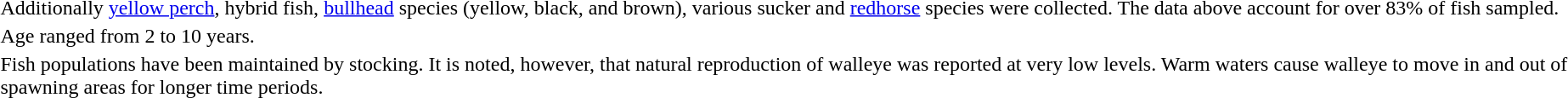<table>
<tr>
<td> Additionally <a href='#'>yellow perch</a>, hybrid fish, <a href='#'>bullhead</a> species (yellow, black, and brown), various sucker and <a href='#'>redhorse</a> species were collected. The data above account for over 83% of fish sampled.</td>
</tr>
<tr>
<td>Age ranged from 2 to 10 years.</td>
</tr>
<tr>
<td> Fish populations have been maintained by stocking. It is noted, however, that natural reproduction of walleye was reported at very low levels. Warm waters cause walleye to move in and out of spawning areas for longer time periods.</td>
</tr>
</table>
